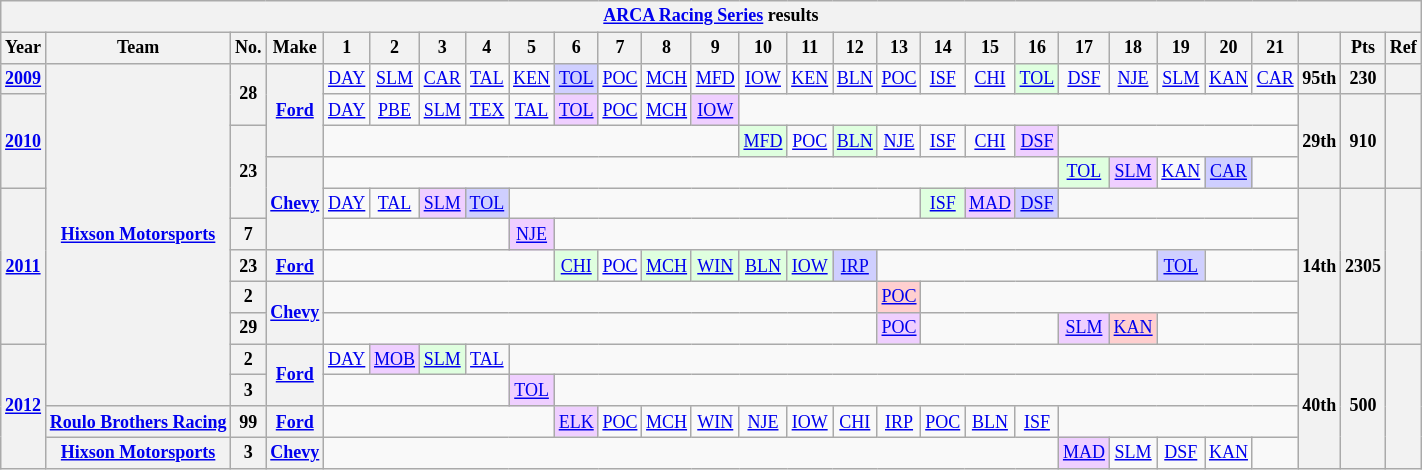<table class="wikitable" style="text-align:center; font-size:75%">
<tr>
<th colspan="32"><a href='#'>ARCA Racing Series</a> results</th>
</tr>
<tr>
<th>Year</th>
<th>Team</th>
<th>No.</th>
<th>Make</th>
<th>1</th>
<th>2</th>
<th>3</th>
<th>4</th>
<th>5</th>
<th>6</th>
<th>7</th>
<th>8</th>
<th>9</th>
<th>10</th>
<th>11</th>
<th>12</th>
<th>13</th>
<th>14</th>
<th>15</th>
<th>16</th>
<th>17</th>
<th>18</th>
<th>19</th>
<th>20</th>
<th>21</th>
<th></th>
<th>Pts</th>
<th>Ref</th>
</tr>
<tr>
<th><a href='#'>2009</a></th>
<th rowspan=11><a href='#'>Hixson Motorsports</a></th>
<th rowspan=2>28</th>
<th rowspan=3><a href='#'>Ford</a></th>
<td><a href='#'>DAY</a></td>
<td><a href='#'>SLM</a></td>
<td><a href='#'>CAR</a></td>
<td><a href='#'>TAL</a></td>
<td><a href='#'>KEN</a></td>
<td style="background:#CFCFFF;"><a href='#'>TOL</a><br></td>
<td><a href='#'>POC</a></td>
<td><a href='#'>MCH</a></td>
<td><a href='#'>MFD</a></td>
<td><a href='#'>IOW</a></td>
<td><a href='#'>KEN</a></td>
<td><a href='#'>BLN</a></td>
<td><a href='#'>POC</a></td>
<td><a href='#'>ISF</a></td>
<td><a href='#'>CHI</a></td>
<td style="background:#DFFFDF;"><a href='#'>TOL</a><br></td>
<td><a href='#'>DSF</a></td>
<td><a href='#'>NJE</a></td>
<td><a href='#'>SLM</a></td>
<td><a href='#'>KAN</a></td>
<td><a href='#'>CAR</a></td>
<th>95th</th>
<th>230</th>
<th></th>
</tr>
<tr>
<th rowspan=3><a href='#'>2010</a></th>
<td><a href='#'>DAY</a></td>
<td><a href='#'>PBE</a></td>
<td><a href='#'>SLM</a></td>
<td><a href='#'>TEX</a></td>
<td><a href='#'>TAL</a></td>
<td style="background:#EFCFFF;"><a href='#'>TOL</a><br></td>
<td><a href='#'>POC</a></td>
<td><a href='#'>MCH</a></td>
<td style="background:#EFCFFF;"><a href='#'>IOW</a><br></td>
<td colspan=12></td>
<th rowspan=3>29th</th>
<th rowspan=3>910</th>
<th rowspan=3></th>
</tr>
<tr>
<th rowspan=3>23</th>
<td colspan=9></td>
<td style="background:#DFFFDF;"><a href='#'>MFD</a><br></td>
<td><a href='#'>POC</a></td>
<td style="background:#DFFFDF;"><a href='#'>BLN</a><br></td>
<td><a href='#'>NJE</a></td>
<td><a href='#'>ISF</a></td>
<td><a href='#'>CHI</a></td>
<td style="background:#EFCFFF;"><a href='#'>DSF</a><br></td>
<td colspan=5></td>
</tr>
<tr>
<th rowspan=3><a href='#'>Chevy</a></th>
<td colspan=16></td>
<td style="background:#DFFFDF;"><a href='#'>TOL</a><br></td>
<td style="background:#EFCFFF;"><a href='#'>SLM</a><br></td>
<td><a href='#'>KAN</a></td>
<td style="background:#CFCFFF;"><a href='#'>CAR</a><br></td>
<td></td>
</tr>
<tr>
<th rowspan=5><a href='#'>2011</a></th>
<td><a href='#'>DAY</a></td>
<td><a href='#'>TAL</a></td>
<td style="background:#EFCFFF;"><a href='#'>SLM</a><br></td>
<td style="background:#CFCFFF;"><a href='#'>TOL</a><br></td>
<td colspan=9></td>
<td style="background:#DFFFDF;"><a href='#'>ISF</a><br></td>
<td style="background:#EFCFFF;"><a href='#'>MAD</a><br></td>
<td style="background:#CFCFFF;"><a href='#'>DSF</a><br></td>
<td colspan=5></td>
<th rowspan=5>14th</th>
<th rowspan=5>2305</th>
<th rowspan=5></th>
</tr>
<tr>
<th>7</th>
<td colspan=4></td>
<td style="background:#EFCFFF;"><a href='#'>NJE</a><br></td>
<td colspan=16></td>
</tr>
<tr>
<th>23</th>
<th><a href='#'>Ford</a></th>
<td colspan=5></td>
<td style="background:#DFFFDF;"><a href='#'>CHI</a><br></td>
<td><a href='#'>POC</a></td>
<td style="background:#DFFFDF;"><a href='#'>MCH</a><br></td>
<td style="background:#DFFFDF;"><a href='#'>WIN</a><br></td>
<td style="background:#DFFFDF;"><a href='#'>BLN</a><br></td>
<td style="background:#DFFFDF;"><a href='#'>IOW</a><br></td>
<td style="background:#CFCFFF;"><a href='#'>IRP</a><br></td>
<td colspan=6></td>
<td style="background:#CFCFFF;"><a href='#'>TOL</a><br></td>
<td colspan=2></td>
</tr>
<tr>
<th>2</th>
<th rowspan=2><a href='#'>Chevy</a></th>
<td colspan=12></td>
<td style="background:#FFCFCF;"><a href='#'>POC</a><br></td>
<td colspan=10></td>
</tr>
<tr>
<th>29</th>
<td colspan=12></td>
<td style="background:#EFCFFF;"><a href='#'>POC</a><br></td>
<td colspan=3></td>
<td style="background:#EFCFFF;"><a href='#'>SLM</a><br></td>
<td style="background:#FFCFCF;"><a href='#'>KAN</a><br></td>
<td colspan=3></td>
</tr>
<tr>
<th rowspan=4><a href='#'>2012</a></th>
<th>2</th>
<th rowspan=2><a href='#'>Ford</a></th>
<td><a href='#'>DAY</a></td>
<td style="background:#EFCFFF;"><a href='#'>MOB</a><br></td>
<td style="background:#DFFFDF;"><a href='#'>SLM</a><br></td>
<td><a href='#'>TAL</a></td>
<td colspan=17></td>
<th rowspan=4>40th</th>
<th rowspan=4>500</th>
<th rowspan=4></th>
</tr>
<tr>
<th>3</th>
<td colspan=4></td>
<td style="background:#EFCFFF;"><a href='#'>TOL</a><br></td>
<td colspan=16></td>
</tr>
<tr>
<th><a href='#'>Roulo Brothers Racing</a></th>
<th>99</th>
<th><a href='#'>Ford</a></th>
<td colspan=5></td>
<td style="background:#EFCFFF;"><a href='#'>ELK</a><br></td>
<td><a href='#'>POC</a></td>
<td><a href='#'>MCH</a></td>
<td><a href='#'>WIN</a></td>
<td><a href='#'>NJE</a></td>
<td><a href='#'>IOW</a></td>
<td><a href='#'>CHI</a></td>
<td><a href='#'>IRP</a></td>
<td><a href='#'>POC</a></td>
<td><a href='#'>BLN</a></td>
<td><a href='#'>ISF</a></td>
<td colspan=5></td>
</tr>
<tr>
<th><a href='#'>Hixson Motorsports</a></th>
<th>3</th>
<th><a href='#'>Chevy</a></th>
<td colspan=16></td>
<td style="background:#EFCFFF;"><a href='#'>MAD</a><br></td>
<td><a href='#'>SLM</a></td>
<td><a href='#'>DSF</a></td>
<td><a href='#'>KAN</a></td>
<td></td>
</tr>
</table>
